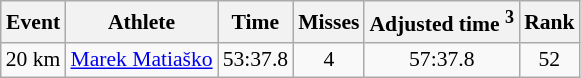<table class="wikitable" style="font-size:90%">
<tr>
<th>Event</th>
<th>Athlete</th>
<th>Time</th>
<th>Misses</th>
<th>Adjusted time <sup>3</sup></th>
<th>Rank</th>
</tr>
<tr>
<td>20 km</td>
<td><a href='#'>Marek Matiaško</a></td>
<td align="center">53:37.8</td>
<td align="center">4</td>
<td align="center">57:37.8</td>
<td align="center">52</td>
</tr>
</table>
